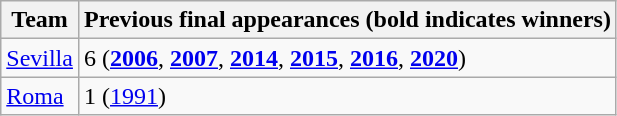<table class="wikitable">
<tr>
<th>Team</th>
<th>Previous final appearances (bold indicates winners)</th>
</tr>
<tr>
<td> <a href='#'>Sevilla</a></td>
<td>6 (<strong><a href='#'>2006</a></strong>, <strong><a href='#'>2007</a></strong>, <strong><a href='#'>2014</a></strong>, <strong><a href='#'>2015</a></strong>, <strong><a href='#'>2016</a></strong>, <strong><a href='#'>2020</a></strong>)</td>
</tr>
<tr>
<td> <a href='#'>Roma</a></td>
<td>1 (<a href='#'>1991</a>)</td>
</tr>
</table>
